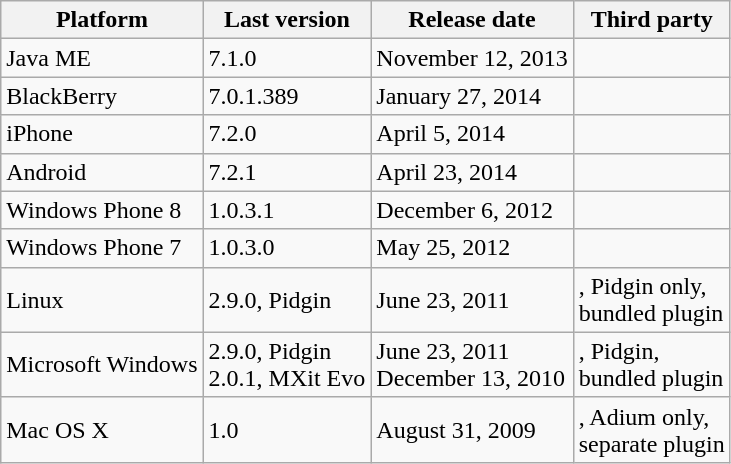<table class="wikitable">
<tr>
<th>Platform</th>
<th>Last version</th>
<th>Release date</th>
<th>Third party</th>
</tr>
<tr>
<td>Java ME</td>
<td>7.1.0</td>
<td>November 12, 2013</td>
<td></td>
</tr>
<tr>
<td>BlackBerry</td>
<td>7.0.1.389</td>
<td>January 27, 2014</td>
<td></td>
</tr>
<tr>
<td>iPhone</td>
<td>7.2.0</td>
<td>April 5, 2014</td>
<td></td>
</tr>
<tr>
<td>Android</td>
<td>7.2.1</td>
<td>April 23, 2014</td>
<td></td>
</tr>
<tr>
<td>Windows Phone 8</td>
<td>1.0.3.1</td>
<td>December 6, 2012</td>
<td></td>
</tr>
<tr>
<td>Windows Phone 7</td>
<td>1.0.3.0</td>
<td>May 25, 2012</td>
<td></td>
</tr>
<tr>
<td>Linux</td>
<td>2.9.0, Pidgin</td>
<td>June 23, 2011</td>
<td>, Pidgin only,<br>bundled plugin</td>
</tr>
<tr>
<td>Microsoft Windows</td>
<td>2.9.0, Pidgin<br> 2.0.1, MXit Evo</td>
<td>June 23, 2011 <br> December 13, 2010</td>
<td>, Pidgin,<br>bundled plugin</td>
</tr>
<tr>
<td>Mac OS X</td>
<td>1.0</td>
<td>August 31, 2009</td>
<td>, Adium only,<br>separate plugin</td>
</tr>
</table>
